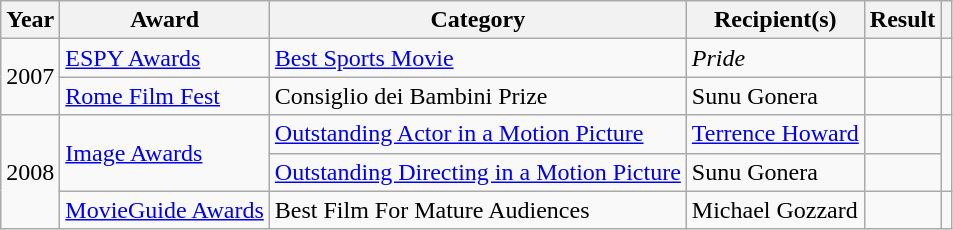<table class="wikitable sortable">
<tr>
<th>Year</th>
<th>Award</th>
<th>Category</th>
<th>Recipient(s)</th>
<th>Result</th>
<th></th>
</tr>
<tr>
<td rowspan="2">2007</td>
<td><a href='#'>ESPY Awards</a></td>
<td><a href='#'>Best Sports Movie</a></td>
<td><em>Pride</em></td>
<td></td>
<td align="center"></td>
</tr>
<tr>
<td><a href='#'>Rome Film Fest</a></td>
<td>Consiglio dei Bambini Prize</td>
<td>Sunu Gonera</td>
<td></td>
<td align="center"></td>
</tr>
<tr>
<td rowspan="3">2008</td>
<td rowspan="2"><a href='#'>Image Awards</a></td>
<td><a href='#'>Outstanding Actor in a Motion Picture</a></td>
<td><a href='#'>Terrence Howard</a></td>
<td></td>
<td rowspan="2" align="center"></td>
</tr>
<tr>
<td><a href='#'>Outstanding Directing in a Motion Picture</a></td>
<td>Sunu Gonera</td>
<td></td>
</tr>
<tr>
<td><a href='#'>MovieGuide Awards</a></td>
<td>Best Film For Mature Audiences</td>
<td>Michael Gozzard</td>
<td></td>
<td align="center"></td>
</tr>
</table>
